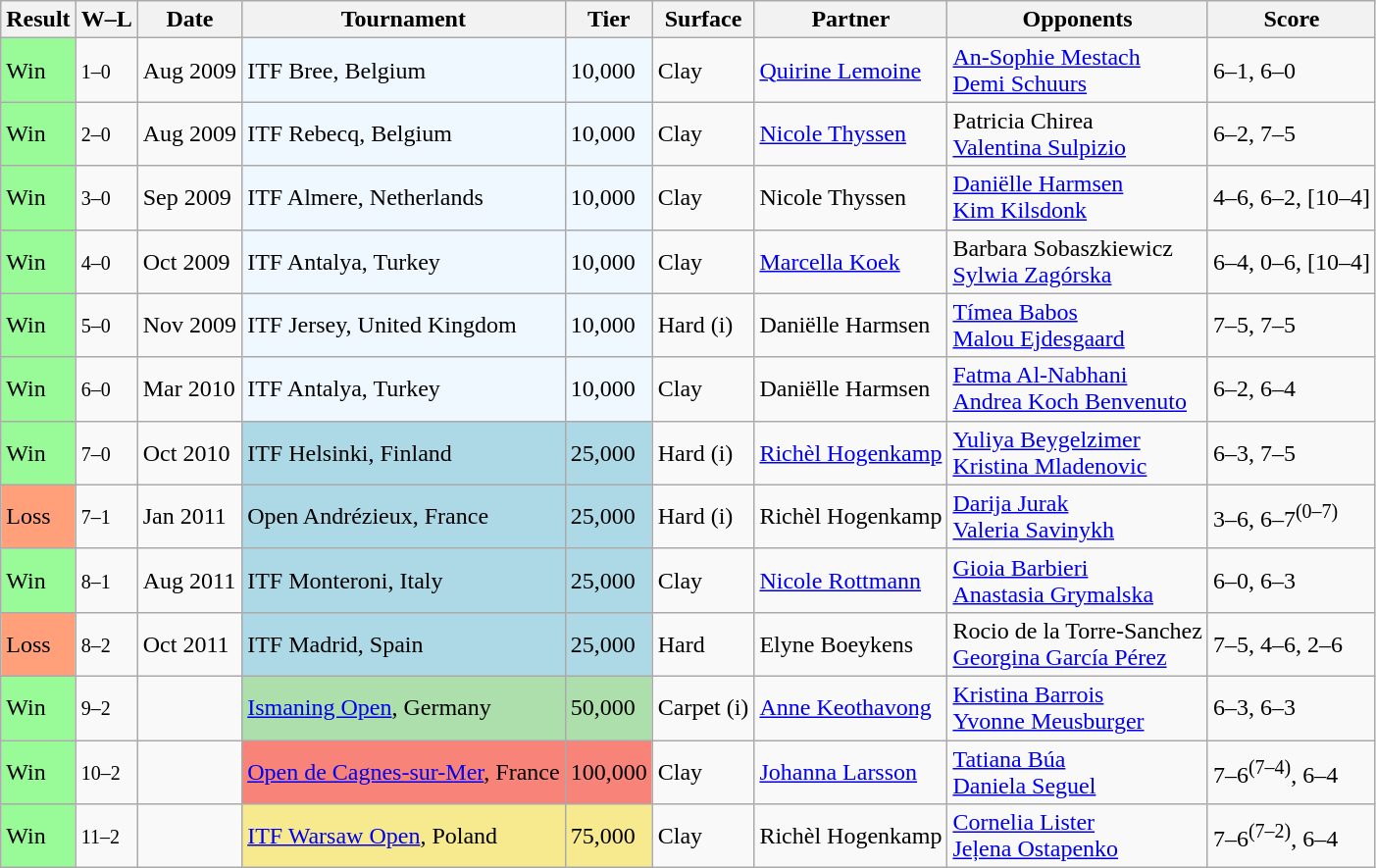<table class="sortable wikitable">
<tr>
<th>Result</th>
<th class=unsortable>W–L</th>
<th>Date</th>
<th>Tournament</th>
<th>Tier</th>
<th>Surface</th>
<th>Partner</th>
<th>Opponents</th>
<th class=unsortable>Score</th>
</tr>
<tr>
<td style=background:#98fb98>Win</td>
<td><small>1–0</small></td>
<td>Aug 2009</td>
<td style=background:#f0f8ff>ITF Bree, Belgium</td>
<td style=background:#f0f8ff>10,000</td>
<td>Clay</td>
<td> <a href='#'>Quirine Lemoine</a></td>
<td> <a href='#'>An-Sophie Mestach</a> <br>  <a href='#'>Demi Schuurs</a></td>
<td>6–1, 6–0</td>
</tr>
<tr>
<td style=background:#98fb98>Win</td>
<td><small>2–0</small></td>
<td>Aug 2009</td>
<td style=background:#f0f8ff>ITF Rebecq, Belgium</td>
<td style=background:#f0f8ff>10,000</td>
<td>Clay</td>
<td> <a href='#'>Nicole Thyssen</a></td>
<td> Patricia Chirea <br>  <a href='#'>Valentina Sulpizio</a></td>
<td>6–2, 7–5</td>
</tr>
<tr>
<td style=background:#98fb98>Win</td>
<td><small>3–0</small></td>
<td>Sep 2009</td>
<td style=background:#f0f8ff>ITF Almere, Netherlands</td>
<td style=background:#f0f8ff>10,000</td>
<td>Clay</td>
<td> Nicole Thyssen</td>
<td> <a href='#'>Daniëlle Harmsen</a> <br>  <a href='#'>Kim Kilsdonk</a></td>
<td>4–6, 6–2, [10–4]</td>
</tr>
<tr>
<td style=background:#98fb98>Win</td>
<td><small>4–0</small></td>
<td>Oct 2009</td>
<td style=background:#f0f8ff>ITF Antalya, Turkey</td>
<td style=background:#f0f8ff>10,000</td>
<td>Clay</td>
<td> <a href='#'>Marcella Koek</a></td>
<td> Barbara Sobaszkiewicz <br>  <a href='#'>Sylwia Zagórska</a></td>
<td>6–4, 0–6, [10–4]</td>
</tr>
<tr>
<td style=background:#98fb98>Win</td>
<td><small>5–0</small></td>
<td>Nov 2009</td>
<td style=background:#f0f8ff>ITF Jersey, United Kingdom</td>
<td style=background:#f0f8ff>10,000</td>
<td>Hard (i)</td>
<td> Daniëlle Harmsen</td>
<td> <a href='#'>Tímea Babos</a> <br>  <a href='#'>Malou Ejdesgaard</a></td>
<td>7–5, 7–5</td>
</tr>
<tr>
<td style=background:#98fb98>Win</td>
<td><small>6–0</small></td>
<td>Mar 2010</td>
<td style=background:#f0f8ff>ITF Antalya, Turkey</td>
<td style=background:#f0f8ff>10,000</td>
<td>Clay</td>
<td> Daniëlle Harmsen</td>
<td> <a href='#'>Fatma Al-Nabhani</a> <br>  <a href='#'>Andrea Koch Benvenuto</a></td>
<td>6–2, 6–4</td>
</tr>
<tr>
<td style=background:#98fb98>Win</td>
<td><small>7–0</small></td>
<td>Oct 2010</td>
<td style=background:lightblue>ITF Helsinki, Finland</td>
<td style=background:lightblue>25,000</td>
<td>Hard (i)</td>
<td> <a href='#'>Richèl Hogenkamp</a></td>
<td> <a href='#'>Yuliya Beygelzimer</a> <br>  <a href='#'>Kristina Mladenovic</a></td>
<td>6–3, 7–5</td>
</tr>
<tr>
<td style=background:#ffa07a>Loss</td>
<td><small>7–1</small></td>
<td>Jan 2011</td>
<td style=background:lightblue>Open Andrézieux, France</td>
<td style=background:lightblue>25,000</td>
<td>Hard (i)</td>
<td> Richèl Hogenkamp</td>
<td> <a href='#'>Darija Jurak</a> <br>  <a href='#'>Valeria Savinykh</a></td>
<td>3–6, 6–7<sup>(0–7)</sup></td>
</tr>
<tr>
<td style=background:#98fb98>Win</td>
<td><small>8–1</small></td>
<td>Aug 2011</td>
<td style=background:lightblue>ITF Monteroni, Italy</td>
<td style=background:lightblue>25,000</td>
<td>Clay</td>
<td> <a href='#'>Nicole Rottmann</a></td>
<td> <a href='#'>Gioia Barbieri</a> <br>  <a href='#'>Anastasia Grymalska</a></td>
<td>6–0, 6–3</td>
</tr>
<tr>
<td style=background:#ffa07a>Loss</td>
<td><small>8–2</small></td>
<td>Oct 2011</td>
<td style=background:lightblue>ITF Madrid, Spain</td>
<td style=background:lightblue>25,000</td>
<td>Hard</td>
<td> Elyne Boeykens</td>
<td> Rocio de la Torre-Sanchez <br>  <a href='#'>Georgina García Pérez</a></td>
<td>7–5, 4–6, 2–6</td>
</tr>
<tr>
<td style=background:#98fb98>Win</td>
<td><small>9–2</small></td>
<td><a href='#'></a></td>
<td style=background:#addfad><a href='#'>Ismaning Open</a>, Germany</td>
<td style=background:#addfad>50,000</td>
<td>Carpet (i)</td>
<td> <a href='#'>Anne Keothavong</a></td>
<td> <a href='#'>Kristina Barrois</a> <br>  <a href='#'>Yvonne Meusburger</a></td>
<td>6–3, 6–3</td>
</tr>
<tr>
<td style=background:#98fb98>Win</td>
<td><small>10–2</small></td>
<td><a href='#'></a></td>
<td style=background:#f88379><a href='#'>Open de Cagnes-sur-Mer</a>, France</td>
<td style=background:#f88379>100,000</td>
<td>Clay</td>
<td> <a href='#'>Johanna Larsson</a></td>
<td> <a href='#'>Tatiana Búa</a> <br>  <a href='#'>Daniela Seguel</a></td>
<td>7–6<sup>(7–4)</sup>, 6–4</td>
</tr>
<tr>
<td style=background:#98fb98>Win</td>
<td><small>11–2</small></td>
<td><a href='#'></a></td>
<td style=background:#f7e98e><a href='#'>ITF Warsaw Open</a>, Poland</td>
<td style=background:#f7e98e>75,000</td>
<td>Clay</td>
<td> Richèl Hogenkamp</td>
<td> <a href='#'>Cornelia Lister</a> <br>  <a href='#'>Jeļena Ostapenko</a></td>
<td>7–6<sup>(7–2)</sup>, 6–4</td>
</tr>
</table>
